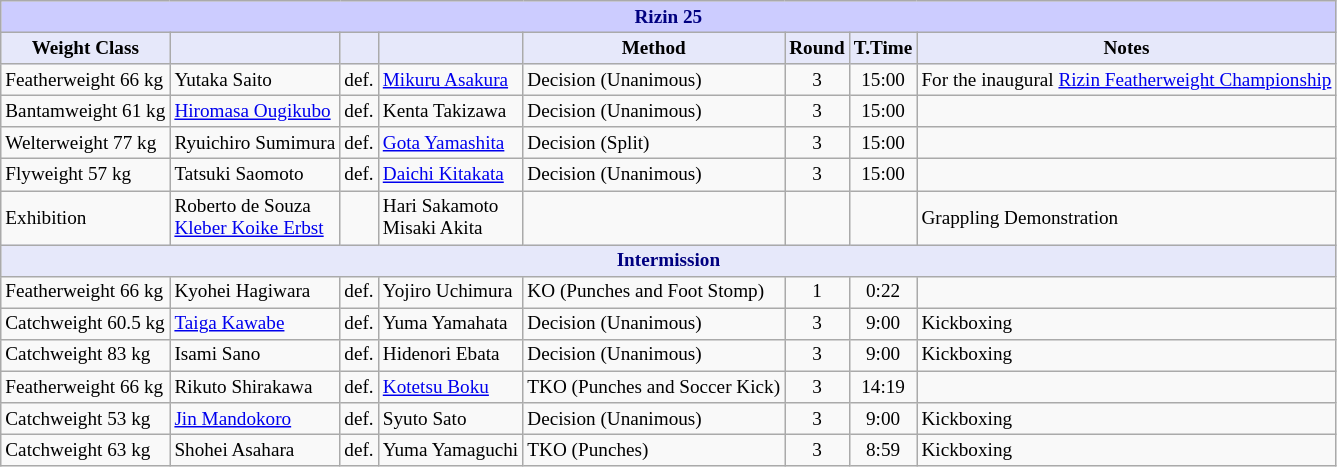<table class="wikitable" style="font-size: 80%;">
<tr>
<th colspan="8" style="background-color: #ccf; color: #000080; text-align: center;"><strong>Rizin 25</strong></th>
</tr>
<tr>
<th colspan="1" style="background-color: #E6E8FA; color: #000000; text-align: center;">Weight Class</th>
<th colspan="1" style="background-color: #E6E8FA; color: #000000; text-align: center;"></th>
<th colspan="1" style="background-color: #E6E8FA; color: #000000; text-align: center;"></th>
<th colspan="1" style="background-color: #E6E8FA; color: #000000; text-align: center;"></th>
<th colspan="1" style="background-color: #E6E8FA; color: #000000; text-align: center;">Method</th>
<th colspan="1" style="background-color: #E6E8FA; color: #000000; text-align: center;">Round</th>
<th colspan="1" style="background-color: #E6E8FA; color: #000000; text-align: center;">T.Time</th>
<th colspan="1" style="background-color: #E6E8FA; color: #000000; text-align: center;">Notes</th>
</tr>
<tr>
<td>Featherweight 66 kg</td>
<td> Yutaka Saito</td>
<td align=center>def.</td>
<td> <a href='#'>Mikuru Asakura</a></td>
<td>Decision (Unanimous)</td>
<td align=center>3</td>
<td align=center>15:00</td>
<td>For the inaugural <a href='#'>Rizin Featherweight Championship</a></td>
</tr>
<tr>
<td>Bantamweight 61 kg</td>
<td> <a href='#'>Hiromasa Ougikubo</a></td>
<td align=center>def.</td>
<td> Kenta Takizawa</td>
<td>Decision (Unanimous)</td>
<td align=center>3</td>
<td align=center>15:00</td>
<td></td>
</tr>
<tr>
<td>Welterweight 77 kg</td>
<td> Ryuichiro Sumimura</td>
<td align=center>def.</td>
<td> <a href='#'>Gota Yamashita</a></td>
<td>Decision (Split)</td>
<td align=center>3</td>
<td align=center>15:00</td>
<td></td>
</tr>
<tr>
<td>Flyweight 57 kg</td>
<td> Tatsuki Saomoto</td>
<td align=center>def.</td>
<td> <a href='#'>Daichi Kitakata</a></td>
<td>Decision (Unanimous)</td>
<td align=center>3</td>
<td align=center>15:00</td>
<td></td>
</tr>
<tr>
<td>Exhibition</td>
<td> Roberto de Souza <br> <a href='#'>Kleber Koike Erbst</a></td>
<td></td>
<td> Hari Sakamoto <br> Misaki Akita</td>
<td></td>
<td align=center></td>
<td align=center></td>
<td>Grappling Demonstration</td>
</tr>
<tr>
<th colspan="8" style="background-color: #E6E8FA; color: #000080; text-align: center;"><strong>Intermission</strong></th>
</tr>
<tr>
<td>Featherweight 66 kg</td>
<td> Kyohei Hagiwara</td>
<td align=center>def.</td>
<td> Yojiro Uchimura</td>
<td>KO (Punches and Foot Stomp)</td>
<td align=center>1</td>
<td align=center>0:22</td>
<td></td>
</tr>
<tr>
<td>Catchweight 60.5 kg</td>
<td> <a href='#'>Taiga Kawabe</a></td>
<td align=center>def.</td>
<td> Yuma Yamahata</td>
<td>Decision (Unanimous)</td>
<td align=center>3</td>
<td align=center>9:00</td>
<td>Kickboxing</td>
</tr>
<tr>
<td>Catchweight 83 kg</td>
<td> Isami Sano</td>
<td align=center>def.</td>
<td> Hidenori Ebata</td>
<td>Decision (Unanimous)</td>
<td align=center>3</td>
<td align=center>9:00</td>
<td>Kickboxing</td>
</tr>
<tr>
<td>Featherweight 66 kg</td>
<td> Rikuto Shirakawa</td>
<td align=center>def.</td>
<td> <a href='#'>Kotetsu Boku</a></td>
<td>TKO (Punches and Soccer Kick)</td>
<td align=center>3</td>
<td align=center>14:19</td>
<td></td>
</tr>
<tr>
<td>Catchweight 53 kg</td>
<td> <a href='#'>Jin Mandokoro</a></td>
<td align=center>def.</td>
<td> Syuto Sato</td>
<td>Decision (Unanimous)</td>
<td align=center>3</td>
<td align=center>9:00</td>
<td>Kickboxing</td>
</tr>
<tr>
<td>Catchweight 63 kg</td>
<td> Shohei Asahara</td>
<td align=center>def.</td>
<td> Yuma Yamaguchi</td>
<td>TKO (Punches)</td>
<td align=center>3</td>
<td align=center>8:59</td>
<td>Kickboxing</td>
</tr>
</table>
